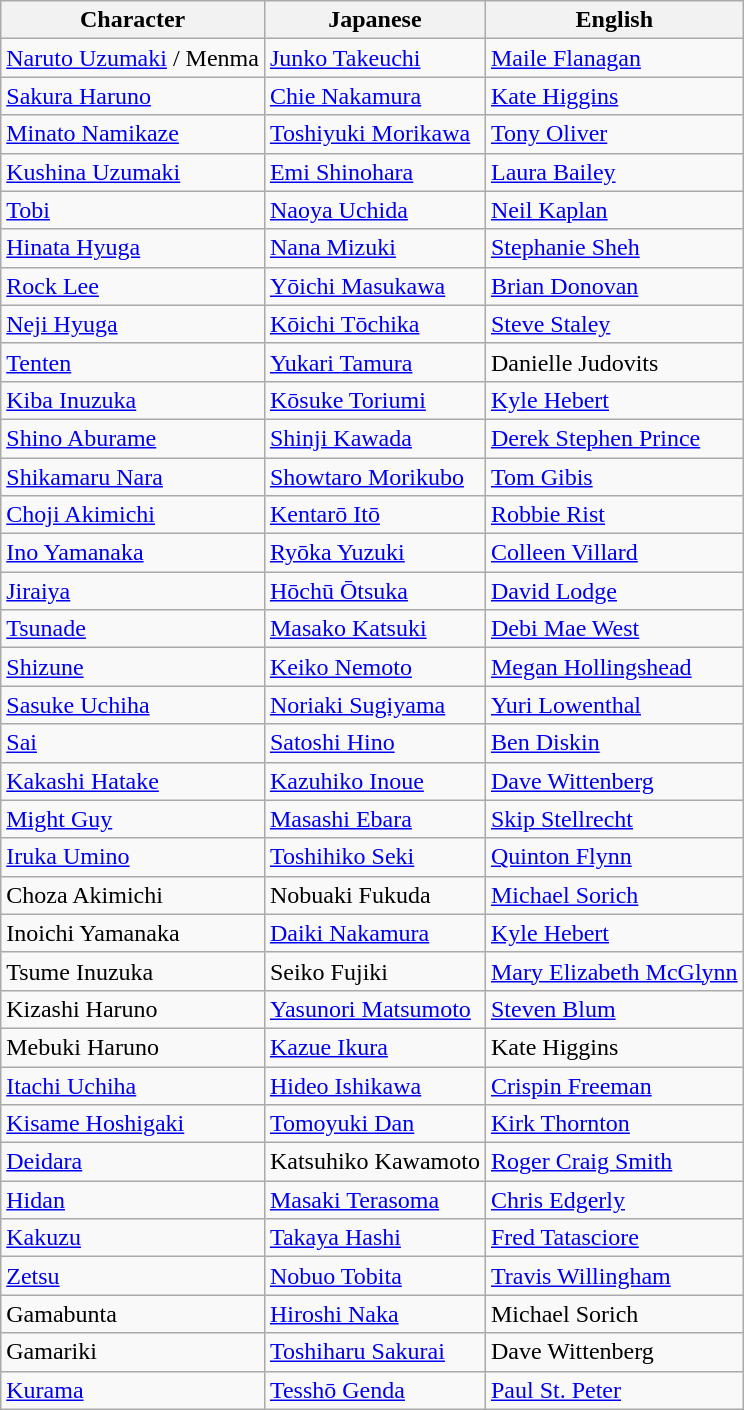<table class="wikitable">
<tr>
<th>Character</th>
<th>Japanese</th>
<th>English</th>
</tr>
<tr>
<td><a href='#'>Naruto Uzumaki</a> / Menma</td>
<td><a href='#'>Junko Takeuchi</a></td>
<td><a href='#'>Maile Flanagan</a></td>
</tr>
<tr>
<td><a href='#'>Sakura Haruno</a></td>
<td><a href='#'>Chie Nakamura</a></td>
<td><a href='#'>Kate Higgins</a></td>
</tr>
<tr>
<td><a href='#'>Minato Namikaze</a></td>
<td><a href='#'>Toshiyuki Morikawa</a></td>
<td><a href='#'>Tony Oliver</a></td>
</tr>
<tr>
<td><a href='#'>Kushina Uzumaki</a></td>
<td><a href='#'>Emi Shinohara</a></td>
<td><a href='#'>Laura Bailey</a></td>
</tr>
<tr>
<td><a href='#'>Tobi</a></td>
<td><a href='#'>Naoya Uchida</a></td>
<td><a href='#'>Neil Kaplan</a></td>
</tr>
<tr>
<td><a href='#'>Hinata Hyuga</a></td>
<td><a href='#'>Nana Mizuki</a></td>
<td><a href='#'>Stephanie Sheh</a></td>
</tr>
<tr>
<td><a href='#'>Rock Lee</a></td>
<td><a href='#'>Yōichi Masukawa</a></td>
<td><a href='#'>Brian Donovan</a></td>
</tr>
<tr>
<td><a href='#'>Neji Hyuga</a></td>
<td><a href='#'>Kōichi Tōchika</a></td>
<td><a href='#'>Steve Staley</a></td>
</tr>
<tr>
<td><a href='#'>Tenten</a></td>
<td><a href='#'>Yukari Tamura</a></td>
<td>Danielle Judovits</td>
</tr>
<tr>
<td><a href='#'>Kiba Inuzuka</a></td>
<td><a href='#'>Kōsuke Toriumi</a></td>
<td><a href='#'>Kyle Hebert</a></td>
</tr>
<tr>
<td><a href='#'>Shino Aburame</a></td>
<td><a href='#'>Shinji Kawada</a></td>
<td><a href='#'>Derek Stephen Prince</a></td>
</tr>
<tr>
<td><a href='#'>Shikamaru Nara</a></td>
<td><a href='#'>Showtaro Morikubo</a></td>
<td><a href='#'>Tom Gibis</a></td>
</tr>
<tr>
<td><a href='#'>Choji Akimichi</a></td>
<td><a href='#'>Kentarō Itō</a></td>
<td><a href='#'>Robbie Rist</a></td>
</tr>
<tr>
<td><a href='#'>Ino Yamanaka</a></td>
<td><a href='#'>Ryōka Yuzuki</a></td>
<td><a href='#'>Colleen Villard</a></td>
</tr>
<tr>
<td><a href='#'>Jiraiya</a></td>
<td><a href='#'>Hōchū Ōtsuka</a></td>
<td><a href='#'>David Lodge</a></td>
</tr>
<tr>
<td><a href='#'>Tsunade</a></td>
<td><a href='#'>Masako Katsuki</a></td>
<td><a href='#'>Debi Mae West</a></td>
</tr>
<tr>
<td><a href='#'>Shizune</a></td>
<td><a href='#'>Keiko Nemoto</a></td>
<td><a href='#'>Megan Hollingshead</a></td>
</tr>
<tr>
<td><a href='#'>Sasuke Uchiha</a></td>
<td><a href='#'>Noriaki Sugiyama</a></td>
<td><a href='#'>Yuri Lowenthal</a></td>
</tr>
<tr>
<td><a href='#'>Sai</a></td>
<td><a href='#'>Satoshi Hino</a></td>
<td><a href='#'>Ben Diskin</a></td>
</tr>
<tr>
<td><a href='#'>Kakashi Hatake</a></td>
<td><a href='#'>Kazuhiko Inoue</a></td>
<td><a href='#'>Dave Wittenberg</a></td>
</tr>
<tr>
<td><a href='#'>Might Guy</a></td>
<td><a href='#'>Masashi Ebara</a></td>
<td><a href='#'>Skip Stellrecht</a></td>
</tr>
<tr>
<td><a href='#'>Iruka Umino</a></td>
<td><a href='#'>Toshihiko Seki</a></td>
<td><a href='#'>Quinton Flynn</a></td>
</tr>
<tr>
<td>Choza Akimichi</td>
<td>Nobuaki Fukuda</td>
<td><a href='#'>Michael Sorich</a></td>
</tr>
<tr>
<td>Inoichi Yamanaka</td>
<td><a href='#'>Daiki Nakamura</a></td>
<td><a href='#'>Kyle Hebert</a></td>
</tr>
<tr>
<td>Tsume Inuzuka</td>
<td>Seiko Fujiki</td>
<td><a href='#'>Mary Elizabeth McGlynn</a></td>
</tr>
<tr>
<td>Kizashi Haruno</td>
<td><a href='#'>Yasunori Matsumoto</a></td>
<td><a href='#'>Steven Blum</a></td>
</tr>
<tr>
<td>Mebuki Haruno</td>
<td><a href='#'>Kazue Ikura</a></td>
<td>Kate Higgins</td>
</tr>
<tr>
<td><a href='#'>Itachi Uchiha</a></td>
<td><a href='#'>Hideo Ishikawa</a></td>
<td><a href='#'>Crispin Freeman</a></td>
</tr>
<tr>
<td><a href='#'>Kisame Hoshigaki</a></td>
<td><a href='#'>Tomoyuki Dan</a></td>
<td><a href='#'>Kirk Thornton</a></td>
</tr>
<tr>
<td><a href='#'>Deidara</a></td>
<td>Katsuhiko Kawamoto</td>
<td><a href='#'>Roger Craig Smith</a></td>
</tr>
<tr>
<td><a href='#'>Hidan</a></td>
<td><a href='#'>Masaki Terasoma</a></td>
<td><a href='#'>Chris Edgerly</a></td>
</tr>
<tr>
<td><a href='#'>Kakuzu</a></td>
<td><a href='#'>Takaya Hashi</a></td>
<td><a href='#'>Fred Tatasciore</a></td>
</tr>
<tr>
<td><a href='#'>Zetsu</a></td>
<td><a href='#'>Nobuo Tobita</a></td>
<td><a href='#'>Travis Willingham</a></td>
</tr>
<tr>
<td>Gamabunta</td>
<td><a href='#'>Hiroshi Naka</a></td>
<td>Michael Sorich</td>
</tr>
<tr>
<td>Gamariki</td>
<td><a href='#'>Toshiharu Sakurai</a></td>
<td>Dave Wittenberg</td>
</tr>
<tr>
<td><a href='#'>Kurama</a></td>
<td><a href='#'>Tesshō Genda</a></td>
<td><a href='#'>Paul St. Peter</a></td>
</tr>
</table>
